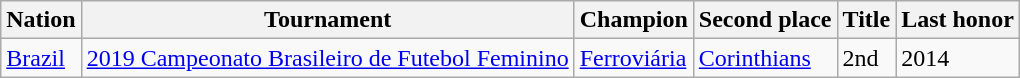<table class="wikitable sortable">
<tr>
<th>Nation</th>
<th>Tournament</th>
<th>Champion</th>
<th>Second place</th>
<th data-sort-type="number">Title</th>
<th>Last honor</th>
</tr>
<tr>
<td> <a href='#'>Brazil</a></td>
<td><a href='#'>2019 Campeonato Brasileiro de Futebol Feminino</a></td>
<td><a href='#'>Ferroviária</a></td>
<td><a href='#'>Corinthians</a></td>
<td>2nd</td>
<td>2014</td>
</tr>
</table>
